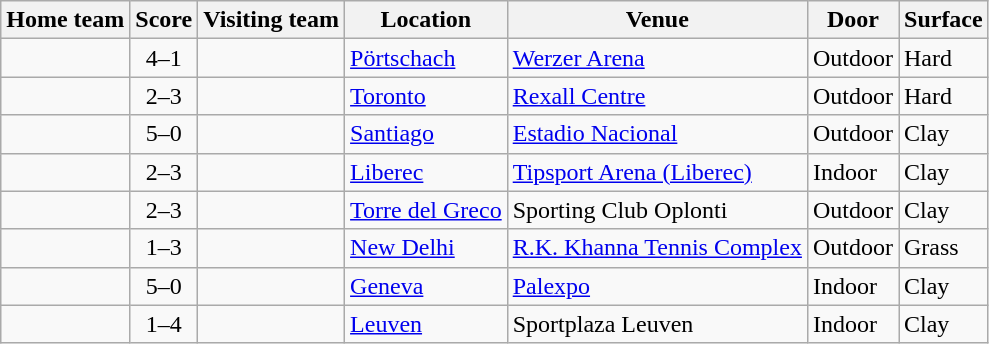<table class="wikitable" style="border:1px solid #aaa;">
<tr>
<th>Home team</th>
<th>Score</th>
<th>Visiting team</th>
<th>Location</th>
<th>Venue</th>
<th>Door</th>
<th>Surface</th>
</tr>
<tr>
<td><strong></strong></td>
<td style="text-align:center;">4–1</td>
<td></td>
<td><a href='#'>Pörtschach</a></td>
<td><a href='#'>Werzer Arena</a></td>
<td>Outdoor</td>
<td>Hard</td>
</tr>
<tr>
<td></td>
<td style="text-align:center;">2–3</td>
<td><strong></strong></td>
<td><a href='#'>Toronto</a></td>
<td><a href='#'>Rexall Centre</a></td>
<td>Outdoor</td>
<td>Hard</td>
</tr>
<tr>
<td><strong></strong></td>
<td style="text-align:center;">5–0</td>
<td></td>
<td><a href='#'>Santiago</a></td>
<td><a href='#'>Estadio Nacional</a></td>
<td>Outdoor</td>
<td>Clay</td>
</tr>
<tr>
<td></td>
<td style="text-align:center;">2–3</td>
<td><strong></strong></td>
<td><a href='#'>Liberec</a></td>
<td><a href='#'>Tipsport Arena (Liberec)</a></td>
<td>Indoor</td>
<td>Clay</td>
</tr>
<tr>
<td></td>
<td style="text-align:center;">2–3</td>
<td><strong></strong></td>
<td><a href='#'>Torre del Greco</a></td>
<td>Sporting Club Oplonti</td>
<td>Outdoor</td>
<td>Clay</td>
</tr>
<tr>
<td></td>
<td style="text-align:center;">1–3</td>
<td><strong></strong></td>
<td><a href='#'>New Delhi</a></td>
<td><a href='#'>R.K. Khanna Tennis Complex</a></td>
<td>Outdoor</td>
<td>Grass</td>
</tr>
<tr>
<td><strong></strong></td>
<td style="text-align:center;">5–0</td>
<td></td>
<td><a href='#'>Geneva</a></td>
<td><a href='#'>Palexpo</a></td>
<td>Indoor</td>
<td>Clay</td>
</tr>
<tr>
<td></td>
<td style="text-align:center;">1–4</td>
<td><strong></strong></td>
<td><a href='#'>Leuven</a></td>
<td>Sportplaza Leuven</td>
<td>Indoor</td>
<td>Clay</td>
</tr>
</table>
